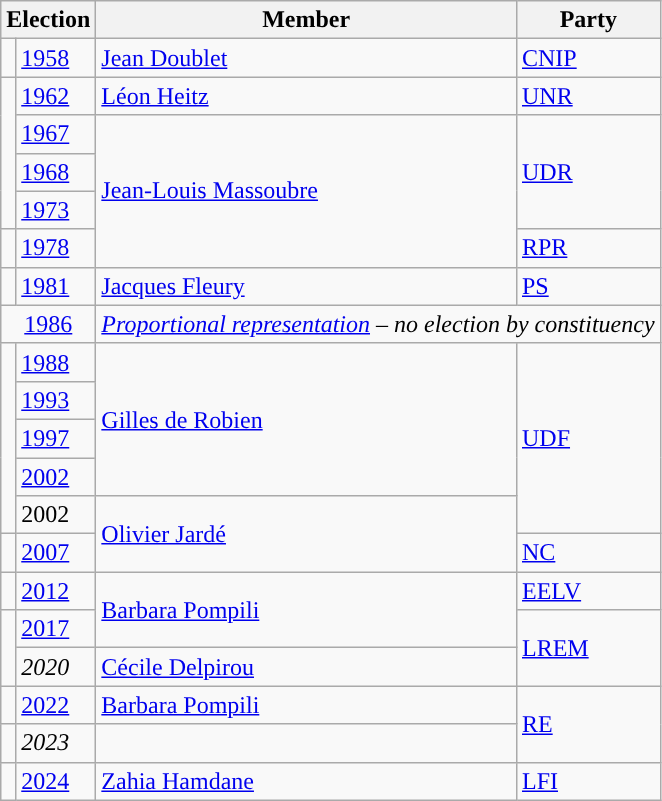<table class="wikitable">
<tr>
<th colspan="2">Election</th>
<th>Member</th>
<th>Party</th>
</tr>
<tr>
<td style="color:inherit;background-color: "></td>
<td><a href='#'>1958</a></td>
<td><a href='#'>Jean Doublet</a></td>
<td><a href='#'>CNIP</a></td>
</tr>
<tr>
<td rowspan="4" style="color:inherit;background-color: "></td>
<td><a href='#'>1962</a></td>
<td><a href='#'>Léon Heitz</a></td>
<td><a href='#'>UNR</a></td>
</tr>
<tr>
<td><a href='#'>1967</a></td>
<td rowspan="4"><a href='#'>Jean-Louis Massoubre</a></td>
<td rowspan="3"><a href='#'>UDR</a></td>
</tr>
<tr>
<td><a href='#'>1968</a></td>
</tr>
<tr>
<td><a href='#'>1973</a></td>
</tr>
<tr>
<td style="color:inherit;background-color: "></td>
<td><a href='#'>1978</a></td>
<td><a href='#'>RPR</a></td>
</tr>
<tr>
<td style="color:inherit;background-color: "></td>
<td><a href='#'>1981</a></td>
<td><a href='#'>Jacques Fleury</a></td>
<td><a href='#'>PS</a></td>
</tr>
<tr>
<td colspan="2" align="center"><a href='#'>1986</a></td>
<td colspan="2"><em><a href='#'>Proportional representation</a> – no election by constituency</em></td>
</tr>
<tr>
<td rowspan="5" style="color:inherit;background-color: "></td>
<td><a href='#'>1988</a></td>
<td rowspan="4"><a href='#'>Gilles de Robien</a></td>
<td rowspan="5"><a href='#'>UDF</a></td>
</tr>
<tr>
<td><a href='#'>1993</a></td>
</tr>
<tr>
<td><a href='#'>1997</a></td>
</tr>
<tr>
<td><a href='#'>2002</a></td>
</tr>
<tr>
<td>2002</td>
<td rowspan="2"><a href='#'>Olivier Jardé</a></td>
</tr>
<tr>
<td style="color:inherit;background-color: "></td>
<td><a href='#'>2007</a></td>
<td><a href='#'>NC</a></td>
</tr>
<tr>
<td style="color:inherit;background-color: "></td>
<td><a href='#'>2012</a></td>
<td rowspan="2"><a href='#'>Barbara Pompili</a></td>
<td><a href='#'>EELV</a></td>
</tr>
<tr>
<td rowspan="2" style="color:inherit;background:"></td>
<td><a href='#'>2017</a></td>
<td rowspan="2"><a href='#'>LREM</a></td>
</tr>
<tr>
<td><em>2020</em></td>
<td><a href='#'>Cécile Delpirou</a></td>
</tr>
<tr>
<td style="color:inherit;background:"></td>
<td><a href='#'>2022</a></td>
<td><a href='#'>Barbara Pompili</a></td>
<td rowspan="2"><a href='#'>RE</a></td>
</tr>
<tr>
<td style="color:inherit;background:"></td>
<td><em>2023</em></td>
<td></td>
</tr>
<tr>
<td style="color:inherit;background:"></td>
<td><a href='#'>2024</a></td>
<td><a href='#'>Zahia Hamdane</a></td>
<td><a href='#'>LFI</a></td>
</tr>
</table>
